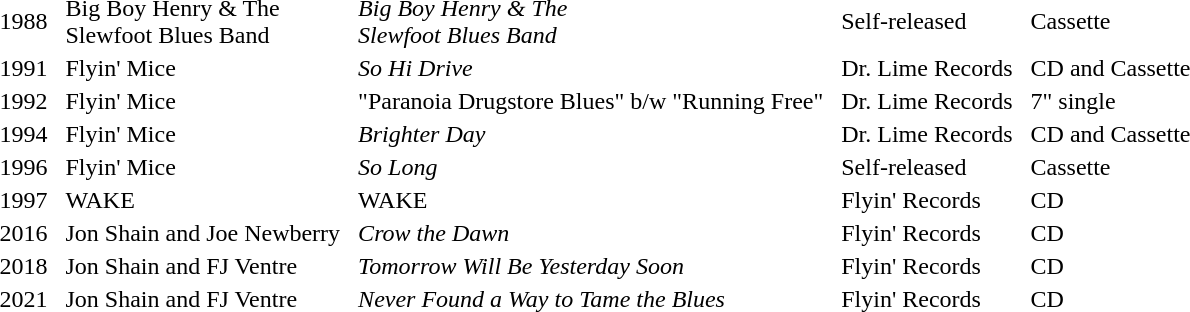<table>
<tr>
<td>1988</td>
<td></td>
<td></td>
<td>Big Boy Henry & The<br>Slewfoot Blues Band</td>
<td></td>
<td></td>
<td><em>Big Boy Henry & The<br>Slewfoot Blues Band</em></td>
<td></td>
<td></td>
<td>Self-released</td>
<td></td>
<td></td>
<td>Cassette</td>
</tr>
<tr>
<td>1991</td>
<td></td>
<td></td>
<td>Flyin' Mice</td>
<td></td>
<td></td>
<td><em>So Hi Drive</em></td>
<td></td>
<td></td>
<td>Dr. Lime Records</td>
<td></td>
<td></td>
<td>CD and Cassette</td>
</tr>
<tr>
<td>1992</td>
<td></td>
<td></td>
<td>Flyin' Mice</td>
<td></td>
<td></td>
<td>"Paranoia Drugstore Blues" b/w "Running Free"</td>
<td></td>
<td></td>
<td>Dr. Lime Records</td>
<td></td>
<td></td>
<td>7" single</td>
</tr>
<tr>
<td>1994</td>
<td></td>
<td></td>
<td>Flyin' Mice</td>
<td></td>
<td></td>
<td><em>Brighter Day</em></td>
<td></td>
<td></td>
<td>Dr. Lime Records</td>
<td></td>
<td></td>
<td>CD and Cassette</td>
</tr>
<tr>
<td>1996</td>
<td></td>
<td></td>
<td>Flyin' Mice</td>
<td></td>
<td></td>
<td><em>So Long</em></td>
<td></td>
<td></td>
<td>Self-released</td>
<td></td>
<td></td>
<td>Cassette</td>
</tr>
<tr>
<td>1997</td>
<td></td>
<td></td>
<td>WAKE</td>
<td></td>
<td></td>
<td>WAKE</td>
<td></td>
<td></td>
<td>Flyin' Records</td>
<td></td>
<td></td>
<td>CD</td>
</tr>
<tr>
<td>2016</td>
<td></td>
<td></td>
<td>Jon Shain and Joe Newberry</td>
<td></td>
<td></td>
<td><em>Crow the Dawn</em></td>
<td></td>
<td></td>
<td>Flyin' Records</td>
<td></td>
<td></td>
<td>CD</td>
</tr>
<tr>
<td>2018</td>
<td></td>
<td></td>
<td>Jon Shain and FJ Ventre</td>
<td></td>
<td></td>
<td><em>Tomorrow Will Be Yesterday Soon</em></td>
<td></td>
<td></td>
<td>Flyin' Records</td>
<td></td>
<td></td>
<td>CD</td>
</tr>
<tr>
<td>2021</td>
<td></td>
<td></td>
<td>Jon Shain and FJ Ventre</td>
<td></td>
<td></td>
<td><em>Never Found a Way to Tame the Blues</em></td>
<td></td>
<td></td>
<td>Flyin' Records</td>
<td></td>
<td></td>
<td>CD</td>
</tr>
</table>
